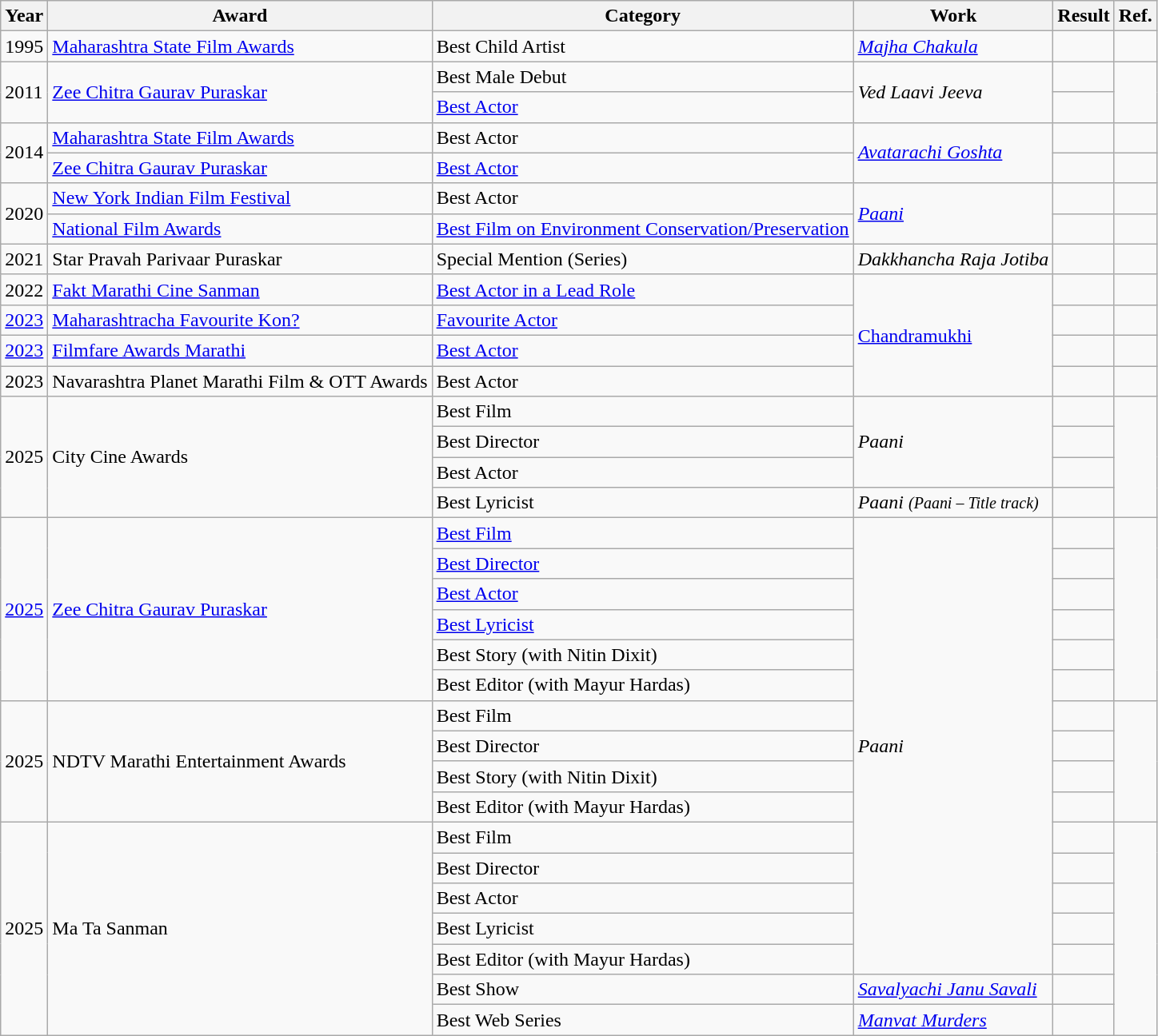<table class="wikitable">
<tr>
<th>Year</th>
<th>Award</th>
<th>Category</th>
<th>Work</th>
<th>Result</th>
<th>Ref.</th>
</tr>
<tr>
<td>1995</td>
<td><a href='#'>Maharashtra State Film Awards</a></td>
<td>Best Child Artist</td>
<td><em><a href='#'>Majha Chakula</a></em></td>
<td></td>
<td></td>
</tr>
<tr>
<td rowspan="2">2011</td>
<td rowspan="2"><a href='#'>Zee Chitra Gaurav Puraskar</a></td>
<td>Best Male Debut</td>
<td rowspan="2"><em>Ved Laavi Jeeva</em></td>
<td></td>
<td rowspan="2"></td>
</tr>
<tr>
<td><a href='#'>Best Actor</a></td>
<td></td>
</tr>
<tr>
<td rowspan="2">2014</td>
<td><a href='#'>Maharashtra State Film Awards</a></td>
<td>Best Actor</td>
<td rowspan="2"><em><a href='#'>Avatarachi Goshta</a></em></td>
<td></td>
<td></td>
</tr>
<tr>
<td><a href='#'>Zee Chitra Gaurav Puraskar</a></td>
<td><a href='#'>Best Actor</a></td>
<td></td>
<td></td>
</tr>
<tr>
<td rowspan="2">2020</td>
<td><a href='#'>New York Indian Film Festival</a></td>
<td>Best Actor</td>
<td rowspan="2"><em><a href='#'>Paani</a></em></td>
<td></td>
<td></td>
</tr>
<tr>
<td><a href='#'>National Film Awards</a></td>
<td><a href='#'>Best Film on Environment Conservation/Preservation</a></td>
<td></td>
<td></td>
</tr>
<tr>
<td>2021</td>
<td>Star Pravah Parivaar Puraskar</td>
<td>Special Mention (Series)</td>
<td><em>Dakkhancha Raja Jotiba</em></td>
<td></td>
<td></td>
</tr>
<tr>
<td>2022</td>
<td><a href='#'>Fakt Marathi Cine Sanman</a></td>
<td><a href='#'>Best Actor in a Lead Role</a></td>
<td rowspan="4"><a href='#'>Chandramukhi</a></td>
<td></td>
<td></td>
</tr>
<tr>
<td><a href='#'>2023</a></td>
<td><a href='#'>Maharashtracha Favourite Kon?</a></td>
<td><a href='#'>Favourite Actor</a></td>
<td></td>
<td></td>
</tr>
<tr>
<td><a href='#'>2023</a></td>
<td><a href='#'>Filmfare Awards Marathi</a></td>
<td><a href='#'>Best Actor</a></td>
<td></td>
<td></td>
</tr>
<tr>
<td>2023</td>
<td>Navarashtra Planet Marathi Film & OTT Awards</td>
<td>Best Actor</td>
<td></td>
<td></td>
</tr>
<tr>
<td rowspan="4">2025</td>
<td rowspan="4">City Cine Awards</td>
<td>Best Film</td>
<td rowspan="3"><em>Paani</em></td>
<td></td>
<td rowspan="4"></td>
</tr>
<tr>
<td>Best Director</td>
<td></td>
</tr>
<tr>
<td>Best Actor</td>
<td></td>
</tr>
<tr>
<td>Best Lyricist</td>
<td><em>Paani <small>(Paani – Title track)</small></em></td>
<td></td>
</tr>
<tr>
<td rowspan="6"><a href='#'>2025</a></td>
<td rowspan="6"><a href='#'>Zee Chitra Gaurav Puraskar</a></td>
<td><a href='#'>Best Film</a></td>
<td rowspan="15"><em>Paani</em></td>
<td></td>
<td rowspan="6"></td>
</tr>
<tr>
<td><a href='#'>Best Director</a></td>
<td></td>
</tr>
<tr>
<td><a href='#'>Best Actor</a></td>
<td></td>
</tr>
<tr>
<td><a href='#'>Best Lyricist</a></td>
<td></td>
</tr>
<tr>
<td>Best Story (with Nitin Dixit)</td>
<td></td>
</tr>
<tr>
<td>Best Editor (with Mayur Hardas)</td>
<td></td>
</tr>
<tr>
<td rowspan="4">2025</td>
<td rowspan="4">NDTV Marathi Entertainment Awards</td>
<td>Best Film</td>
<td></td>
<td rowspan="4"></td>
</tr>
<tr>
<td>Best Director</td>
<td></td>
</tr>
<tr>
<td>Best Story (with Nitin Dixit)</td>
<td></td>
</tr>
<tr>
<td>Best Editor (with Mayur Hardas)</td>
<td></td>
</tr>
<tr>
<td rowspan="7">2025</td>
<td rowspan="7">Ma Ta Sanman</td>
<td>Best Film</td>
<td></td>
<td rowspan="7"></td>
</tr>
<tr>
<td>Best Director</td>
<td></td>
</tr>
<tr>
<td>Best Actor</td>
<td></td>
</tr>
<tr>
<td>Best Lyricist</td>
<td></td>
</tr>
<tr>
<td>Best Editor (with Mayur Hardas)</td>
<td></td>
</tr>
<tr>
<td>Best Show</td>
<td><em><a href='#'>Savalyachi Janu Savali</a></em></td>
<td></td>
</tr>
<tr>
<td>Best Web Series</td>
<td><em><a href='#'>Manvat Murders</a></em></td>
<td></td>
</tr>
</table>
